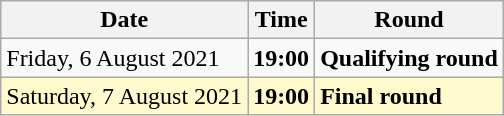<table class="wikitable">
<tr>
<th>Date</th>
<th>Time</th>
<th>Round</th>
</tr>
<tr>
<td>Friday, 6 August 2021</td>
<td><strong>19:00</strong></td>
<td><strong>Qualifying round</strong></td>
</tr>
<tr style=background:lemonchiffon>
<td>Saturday, 7 August 2021</td>
<td><strong>19:00</strong></td>
<td><strong>Final round</strong></td>
</tr>
</table>
